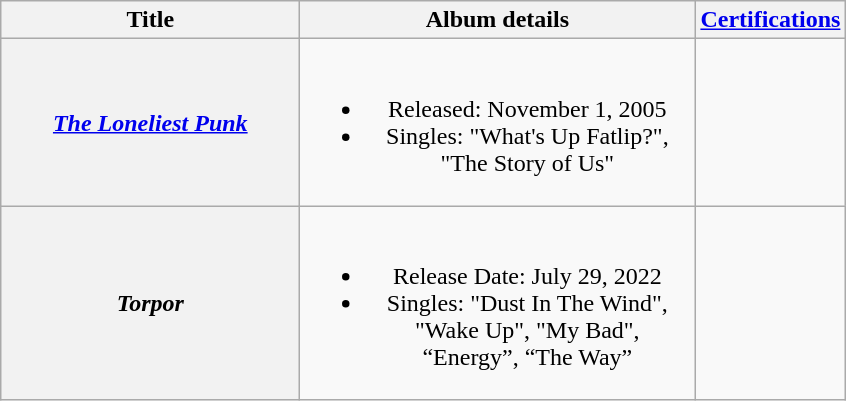<table class="wikitable plainrowheaders" style="text-align:center;">
<tr>
<th scope="col" style="width:12em;">Title</th>
<th scope="col" style="width:16em;">Album details</th>
<th scope="col"><a href='#'>Certifications</a></th>
</tr>
<tr>
<th scope="row"><em><a href='#'>The Loneliest Punk</a></em></th>
<td><br><ul><li>Released: November 1, 2005</li><li>Singles: "What's Up Fatlip?", "The Story of Us"</li></ul></td>
</tr>
<tr>
<th scope="row"><em>Torpor</em></th>
<td><br><ul><li>Release Date: July 29, 2022</li><li>Singles: "Dust In The Wind", "Wake Up", "My Bad", “Energy”, “The Way”</li></ul></td>
<td></td>
</tr>
</table>
